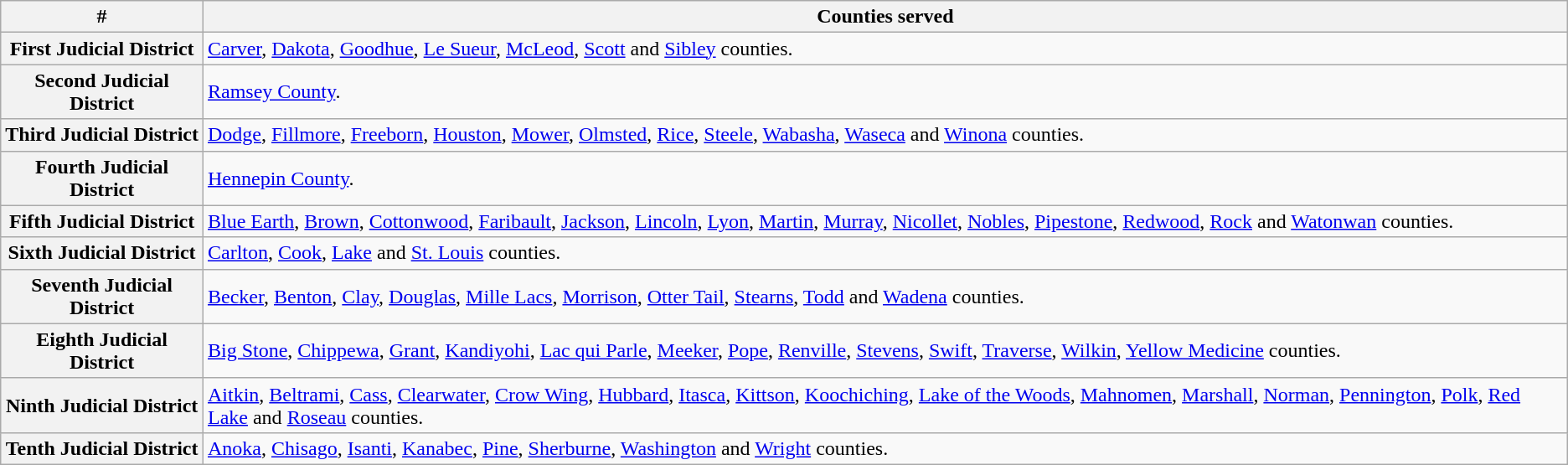<table class="wikitable">
<tr>
<th>#</th>
<th>Counties served</th>
</tr>
<tr>
<th>First Judicial District</th>
<td><a href='#'>Carver</a>, <a href='#'>Dakota</a>, <a href='#'>Goodhue</a>, <a href='#'>Le Sueur</a>, <a href='#'>McLeod</a>, <a href='#'>Scott</a> and <a href='#'>Sibley</a> counties.</td>
</tr>
<tr>
<th>Second Judicial District</th>
<td><a href='#'>Ramsey County</a>.</td>
</tr>
<tr>
<th>Third Judicial District</th>
<td><a href='#'>Dodge</a>, <a href='#'>Fillmore</a>, <a href='#'>Freeborn</a>, <a href='#'>Houston</a>, <a href='#'>Mower</a>, <a href='#'>Olmsted</a>, <a href='#'>Rice</a>, <a href='#'>Steele</a>, <a href='#'>Wabasha</a>, <a href='#'>Waseca</a> and <a href='#'>Winona</a> counties.</td>
</tr>
<tr>
<th>Fourth Judicial District</th>
<td><a href='#'>Hennepin County</a>.</td>
</tr>
<tr>
<th>Fifth Judicial District</th>
<td><a href='#'>Blue Earth</a>, <a href='#'>Brown</a>, <a href='#'>Cottonwood</a>, <a href='#'>Faribault</a>, <a href='#'>Jackson</a>, <a href='#'>Lincoln</a>, <a href='#'>Lyon</a>, <a href='#'>Martin</a>, <a href='#'>Murray</a>, <a href='#'>Nicollet</a>, <a href='#'>Nobles</a>, <a href='#'>Pipestone</a>, <a href='#'>Redwood</a>, <a href='#'>Rock</a> and <a href='#'>Watonwan</a> counties.</td>
</tr>
<tr>
<th>Sixth Judicial District</th>
<td><a href='#'>Carlton</a>, <a href='#'>Cook</a>, <a href='#'>Lake</a> and <a href='#'>St. Louis</a> counties.</td>
</tr>
<tr>
<th>Seventh Judicial District</th>
<td><a href='#'>Becker</a>, <a href='#'>Benton</a>, <a href='#'>Clay</a>, <a href='#'>Douglas</a>, <a href='#'>Mille Lacs</a>, <a href='#'>Morrison</a>, <a href='#'>Otter Tail</a>, <a href='#'>Stearns</a>, <a href='#'>Todd</a> and <a href='#'>Wadena</a> counties.</td>
</tr>
<tr>
<th>Eighth Judicial District</th>
<td><a href='#'>Big Stone</a>, <a href='#'>Chippewa</a>, <a href='#'>Grant</a>, <a href='#'>Kandiyohi</a>, <a href='#'>Lac qui Parle</a>, <a href='#'>Meeker</a>, <a href='#'>Pope</a>, <a href='#'>Renville</a>, <a href='#'>Stevens</a>, <a href='#'>Swift</a>, <a href='#'>Traverse</a>, <a href='#'>Wilkin</a>, <a href='#'>Yellow Medicine</a> counties.</td>
</tr>
<tr>
<th>Ninth Judicial District</th>
<td><a href='#'>Aitkin</a>, <a href='#'>Beltrami</a>, <a href='#'>Cass</a>, <a href='#'>Clearwater</a>, <a href='#'>Crow Wing</a>, <a href='#'>Hubbard</a>, <a href='#'>Itasca</a>, <a href='#'>Kittson</a>, <a href='#'>Koochiching</a>, <a href='#'>Lake of the Woods</a>, <a href='#'>Mahnomen</a>, <a href='#'>Marshall</a>, <a href='#'>Norman</a>, <a href='#'>Pennington</a>, <a href='#'>Polk</a>, <a href='#'>Red Lake</a> and <a href='#'>Roseau</a> counties.</td>
</tr>
<tr>
<th>Tenth Judicial District</th>
<td><a href='#'>Anoka</a>, <a href='#'>Chisago</a>, <a href='#'>Isanti</a>, <a href='#'>Kanabec</a>, <a href='#'>Pine</a>, <a href='#'>Sherburne</a>, <a href='#'>Washington</a> and <a href='#'>Wright</a> counties.</td>
</tr>
</table>
